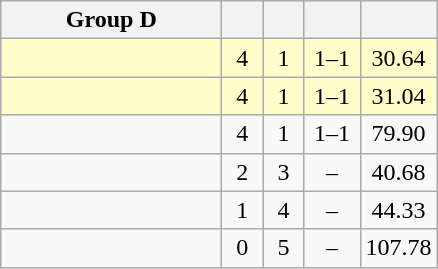<table class="wikitable" style="text-align: center;">
<tr>
<th width=140>Group D</th>
<th width=20></th>
<th width=20></th>
<th width=30></th>
<th width=20></th>
</tr>
<tr bgcolor=#ffffcc>
<td style="text-align:left;"></td>
<td>4</td>
<td>1</td>
<td>1–1</td>
<td>30.64</td>
</tr>
<tr bgcolor=#ffffcc>
<td style="text-align:left;"></td>
<td>4</td>
<td>1</td>
<td>1–1</td>
<td>31.04</td>
</tr>
<tr>
<td style="text-align:left;"></td>
<td>4</td>
<td>1</td>
<td>1–1</td>
<td>79.90</td>
</tr>
<tr>
<td style="text-align:left;"></td>
<td>2</td>
<td>3</td>
<td>–</td>
<td>40.68</td>
</tr>
<tr>
<td style="text-align:left;"></td>
<td>1</td>
<td>4</td>
<td>–</td>
<td>44.33</td>
</tr>
<tr>
<td style="text-align:left;"></td>
<td>0</td>
<td>5</td>
<td>–</td>
<td>107.78</td>
</tr>
</table>
